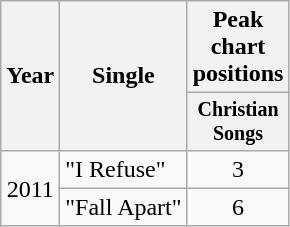<table class="wikitable" style="text-align:center;">
<tr>
<th rowspan=2>Year</th>
<th rowspan=2>Single</th>
<th colspan=6>Peak chart positions</th>
</tr>
<tr style="font-size:smaller;">
<th width=40>Christian Songs</th>
</tr>
<tr>
<td rowspan="2">2011</td>
<td align="left">"I Refuse"</td>
<td>3</td>
</tr>
<tr>
<td align="left">"Fall Apart"</td>
<td>6</td>
</tr>
</table>
